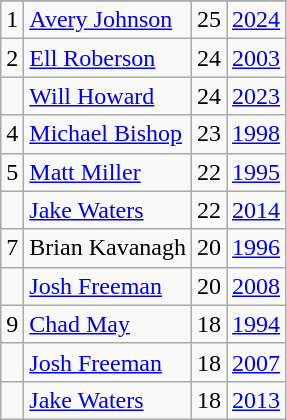<table class="wikitable">
<tr>
</tr>
<tr>
<td>1</td>
<td><a href='#'>Avery Johnson</a></td>
<td>25</td>
<td><a href='#'>2024</a></td>
</tr>
<tr>
<td>2</td>
<td><a href='#'>Ell Roberson</a></td>
<td>24</td>
<td><a href='#'>2003</a></td>
</tr>
<tr>
<td></td>
<td><a href='#'>Will Howard</a></td>
<td>24</td>
<td><a href='#'>2023</a></td>
</tr>
<tr>
<td>4</td>
<td><a href='#'>Michael Bishop</a></td>
<td>23</td>
<td><a href='#'>1998</a></td>
</tr>
<tr>
<td>5</td>
<td><a href='#'>Matt Miller</a></td>
<td>22</td>
<td><a href='#'>1995</a></td>
</tr>
<tr>
<td></td>
<td><a href='#'>Jake Waters</a></td>
<td>22</td>
<td><a href='#'>2014</a></td>
</tr>
<tr>
<td>7</td>
<td>Brian Kavanagh</td>
<td>20</td>
<td><a href='#'>1996</a></td>
</tr>
<tr>
<td></td>
<td><a href='#'>Josh Freeman</a></td>
<td>20</td>
<td><a href='#'>2008</a></td>
</tr>
<tr>
<td>9</td>
<td><a href='#'>Chad May</a></td>
<td>18</td>
<td><a href='#'>1994</a></td>
</tr>
<tr>
<td></td>
<td><a href='#'>Josh Freeman</a></td>
<td>18</td>
<td><a href='#'>2007</a></td>
</tr>
<tr>
<td></td>
<td><a href='#'>Jake Waters</a></td>
<td>18</td>
<td><a href='#'>2013</a></td>
</tr>
</table>
